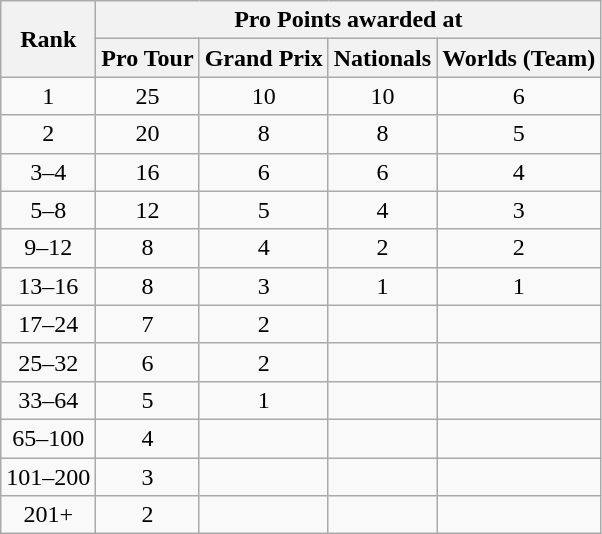<table class=wikitable>
<tr>
<th rowspan=2>Rank</th>
<th colspan=4>Pro Points awarded at</th>
</tr>
<tr>
<th>Pro Tour</th>
<th>Grand Prix</th>
<th>Nationals</th>
<th>Worlds (Team)</th>
</tr>
<tr align=center>
<td>1</td>
<td>25</td>
<td>10</td>
<td>10</td>
<td>6</td>
</tr>
<tr align=center>
<td>2</td>
<td>20</td>
<td>8</td>
<td>8</td>
<td>5</td>
</tr>
<tr align=center>
<td>3–4</td>
<td>16</td>
<td>6</td>
<td>6</td>
<td>4</td>
</tr>
<tr align=center>
<td>5–8</td>
<td>12</td>
<td>5</td>
<td>4</td>
<td>3</td>
</tr>
<tr align=center>
<td>9–12</td>
<td>8</td>
<td>4</td>
<td>2</td>
<td>2</td>
</tr>
<tr align=center>
<td>13–16</td>
<td>8</td>
<td>3</td>
<td>1</td>
<td>1</td>
</tr>
<tr align=center>
<td>17–24</td>
<td>7</td>
<td>2</td>
<td></td>
<td></td>
</tr>
<tr align=center>
<td>25–32</td>
<td>6</td>
<td>2</td>
<td></td>
<td></td>
</tr>
<tr align=center>
<td>33–64</td>
<td>5</td>
<td>1</td>
<td></td>
<td></td>
</tr>
<tr align=center>
<td>65–100</td>
<td>4</td>
<td></td>
<td></td>
<td></td>
</tr>
<tr align=center>
<td>101–200</td>
<td>3</td>
<td></td>
<td></td>
<td></td>
</tr>
<tr align=center>
<td>201+</td>
<td>2</td>
<td></td>
<td></td>
<td></td>
</tr>
</table>
